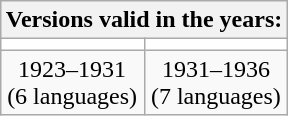<table class="wikitable" style="margin:0.3em auto">
<tr>
<th class="hintergrundfarbe8" colspan="2">Versions valid in the years:</th>
</tr>
<tr align="center" bgcolor="#FFFFFF">
<td></td>
<td></td>
</tr>
<tr class="hintergrundfarbe8" align="center">
<td>1923–1931<br>(6 languages)</td>
<td>1931–1936<br>(7 languages)</td>
</tr>
</table>
